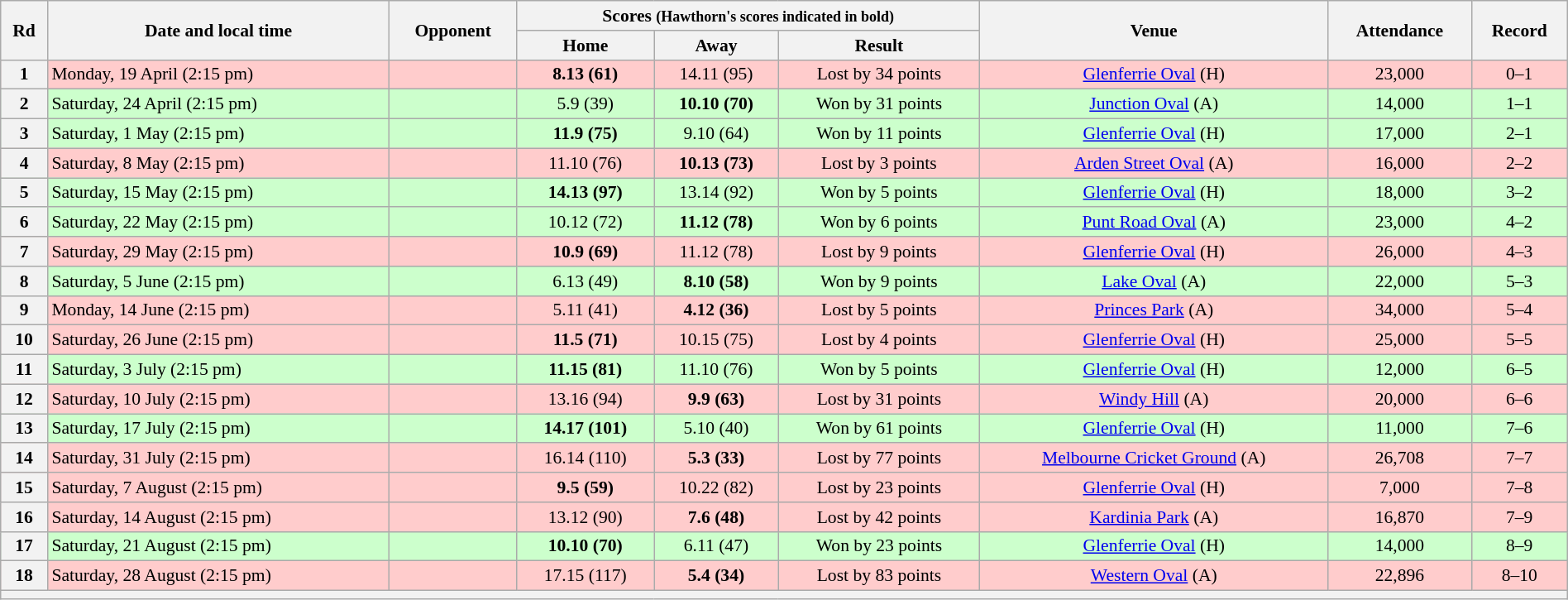<table class="wikitable" style="font-size:90%; text-align:center; width: 100%; margin-left: auto; margin-right: auto">
<tr>
<th rowspan="2">Rd</th>
<th rowspan="2">Date and local time</th>
<th rowspan="2">Opponent</th>
<th colspan="3">Scores <small>(Hawthorn's scores indicated in bold)</small></th>
<th rowspan="2">Venue</th>
<th rowspan="2">Attendance</th>
<th rowspan="2">Record</th>
</tr>
<tr>
<th>Home</th>
<th>Away</th>
<th>Result</th>
</tr>
<tr style="background:#fcc;">
<th>1</th>
<td align=left>Monday, 19 April (2:15 pm)</td>
<td align=left></td>
<td><strong>8.13 (61)</strong></td>
<td>14.11 (95)</td>
<td>Lost by 34 points</td>
<td><a href='#'>Glenferrie Oval</a> (H)</td>
<td>23,000</td>
<td>0–1</td>
</tr>
<tr style="background:#cfc">
<th>2</th>
<td align=left>Saturday, 24 April (2:15 pm)</td>
<td align=left></td>
<td>5.9 (39)</td>
<td><strong>10.10 (70)</strong></td>
<td>Won by 31 points</td>
<td><a href='#'>Junction Oval</a> (A)</td>
<td>14,000</td>
<td>1–1</td>
</tr>
<tr style="background:#cfc">
<th>3</th>
<td align=left>Saturday, 1 May (2:15 pm)</td>
<td align=left></td>
<td><strong>11.9 (75)</strong></td>
<td>9.10 (64)</td>
<td>Won by 11 points</td>
<td><a href='#'>Glenferrie Oval</a> (H)</td>
<td>17,000</td>
<td>2–1</td>
</tr>
<tr style="background:#fcc;">
<th>4</th>
<td align=left>Saturday, 8 May (2:15 pm)</td>
<td align=left></td>
<td>11.10 (76)</td>
<td><strong>10.13 (73)</strong></td>
<td>Lost by 3 points</td>
<td><a href='#'>Arden Street Oval</a> (A)</td>
<td>16,000</td>
<td>2–2</td>
</tr>
<tr style="background:#cfc">
<th>5</th>
<td align=left>Saturday, 15 May (2:15 pm)</td>
<td align=left></td>
<td><strong>14.13 (97)</strong></td>
<td>13.14 (92)</td>
<td>Won by 5 points</td>
<td><a href='#'>Glenferrie Oval</a> (H)</td>
<td>18,000</td>
<td>3–2</td>
</tr>
<tr style="background:#cfc">
<th>6</th>
<td align=left>Saturday, 22 May (2:15 pm)</td>
<td align=left></td>
<td>10.12 (72)</td>
<td><strong>11.12 (78)</strong></td>
<td>Won by 6 points</td>
<td><a href='#'>Punt Road Oval</a> (A)</td>
<td>23,000</td>
<td>4–2</td>
</tr>
<tr style="background:#fcc;">
<th>7</th>
<td align=left>Saturday, 29 May (2:15 pm)</td>
<td align=left></td>
<td><strong>10.9 (69)</strong></td>
<td>11.12 (78)</td>
<td>Lost by 9 points</td>
<td><a href='#'>Glenferrie Oval</a> (H)</td>
<td>26,000</td>
<td>4–3</td>
</tr>
<tr style="background:#cfc">
<th>8</th>
<td align=left>Saturday, 5 June (2:15 pm)</td>
<td align=left></td>
<td>6.13 (49)</td>
<td><strong>8.10 (58)</strong></td>
<td>Won by 9 points</td>
<td><a href='#'>Lake Oval</a> (A)</td>
<td>22,000</td>
<td>5–3</td>
</tr>
<tr style="background:#fcc;">
<th>9</th>
<td align=left>Monday, 14 June (2:15 pm)</td>
<td align=left></td>
<td>5.11 (41)</td>
<td><strong>4.12 (36)</strong></td>
<td>Lost by 5 points</td>
<td><a href='#'>Princes Park</a> (A)</td>
<td>34,000</td>
<td>5–4</td>
</tr>
<tr style="background:#fcc;">
<th>10</th>
<td align=left>Saturday, 26 June (2:15 pm)</td>
<td align=left></td>
<td><strong>11.5 (71)</strong></td>
<td>10.15 (75)</td>
<td>Lost by 4 points</td>
<td><a href='#'>Glenferrie Oval</a> (H)</td>
<td>25,000</td>
<td>5–5</td>
</tr>
<tr style="background:#cfc">
<th>11</th>
<td align=left>Saturday, 3 July (2:15 pm)</td>
<td align=left></td>
<td><strong>11.15 (81)</strong></td>
<td>11.10 (76)</td>
<td>Won by 5 points</td>
<td><a href='#'>Glenferrie Oval</a> (H)</td>
<td>12,000</td>
<td>6–5</td>
</tr>
<tr style="background:#fcc;">
<th>12</th>
<td align=left>Saturday, 10 July (2:15 pm)</td>
<td align=left></td>
<td>13.16 (94)</td>
<td><strong>9.9 (63)</strong></td>
<td>Lost by 31 points</td>
<td><a href='#'>Windy Hill</a> (A)</td>
<td>20,000</td>
<td>6–6</td>
</tr>
<tr style="background:#cfc">
<th>13</th>
<td align=left>Saturday, 17 July (2:15 pm)</td>
<td align=left></td>
<td><strong>14.17 (101)</strong></td>
<td>5.10 (40)</td>
<td>Won by 61 points</td>
<td><a href='#'>Glenferrie Oval</a> (H)</td>
<td>11,000</td>
<td>7–6</td>
</tr>
<tr style="background:#fcc;">
<th>14</th>
<td align=left>Saturday, 31 July (2:15 pm)</td>
<td align=left></td>
<td>16.14 (110)</td>
<td><strong>5.3 (33)</strong></td>
<td>Lost by 77 points</td>
<td><a href='#'>Melbourne Cricket Ground</a> (A)</td>
<td>26,708</td>
<td>7–7</td>
</tr>
<tr style="background:#fcc;">
<th>15</th>
<td align=left>Saturday, 7 August (2:15 pm)</td>
<td align=left></td>
<td><strong>9.5 (59)</strong></td>
<td>10.22 (82)</td>
<td>Lost by 23 points</td>
<td><a href='#'>Glenferrie Oval</a> (H)</td>
<td>7,000</td>
<td>7–8</td>
</tr>
<tr style="background:#fcc;">
<th>16</th>
<td align=left>Saturday, 14 August (2:15 pm)</td>
<td align=left></td>
<td>13.12 (90)</td>
<td><strong>7.6 (48)</strong></td>
<td>Lost by 42 points</td>
<td><a href='#'>Kardinia Park</a> (A)</td>
<td>16,870</td>
<td>7–9</td>
</tr>
<tr style="background:#cfc">
<th>17</th>
<td align=left>Saturday, 21 August (2:15 pm)</td>
<td align=left></td>
<td><strong>10.10 (70)</strong></td>
<td>6.11 (47)</td>
<td>Won by 23 points</td>
<td><a href='#'>Glenferrie Oval</a> (H)</td>
<td>14,000</td>
<td>8–9</td>
</tr>
<tr style="background:#fcc;">
<th>18</th>
<td align=left>Saturday, 28 August (2:15 pm)</td>
<td align=left></td>
<td>17.15 (117)</td>
<td><strong>5.4 (34)</strong></td>
<td>Lost by 83 points</td>
<td><a href='#'>Western Oval</a> (A)</td>
<td>22,896</td>
<td>8–10</td>
</tr>
<tr>
<th colspan=9></th>
</tr>
</table>
